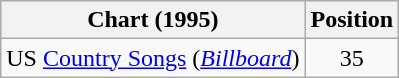<table class="wikitable sortable">
<tr>
<th scope="col">Chart (1995)</th>
<th scope="col">Position</th>
</tr>
<tr>
<td>US <a href='#'>Country Songs</a> (<em><a href='#'>Billboard</a></em>)</td>
<td align="center">35</td>
</tr>
</table>
